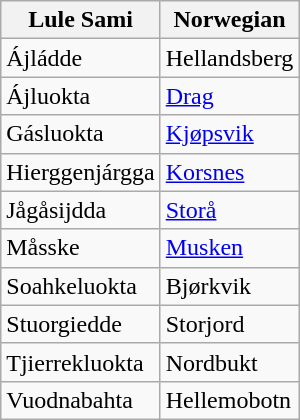<table class="wikitable sortable">
<tr>
<th>Lule Sami</th>
<th>Norwegian</th>
</tr>
<tr>
<td>Ájládde</td>
<td>Hellandsberg</td>
</tr>
<tr>
<td>Ájluokta</td>
<td><a href='#'>Drag</a></td>
</tr>
<tr>
<td>Gásluokta</td>
<td><a href='#'>Kjøpsvik</a></td>
</tr>
<tr>
<td>Hierggenjárgga</td>
<td><a href='#'>Korsnes</a></td>
</tr>
<tr>
<td>Jågåsijdda</td>
<td><a href='#'>Storå</a></td>
</tr>
<tr>
<td>Måsske</td>
<td><a href='#'>Musken</a></td>
</tr>
<tr>
<td>Soahkeluokta</td>
<td>Bjørkvik</td>
</tr>
<tr>
<td>Stuorgiedde</td>
<td>Storjord</td>
</tr>
<tr>
<td>Tjierrekluokta</td>
<td>Nordbukt</td>
</tr>
<tr>
<td>Vuodnabahta</td>
<td>Hellemobotn</td>
</tr>
</table>
